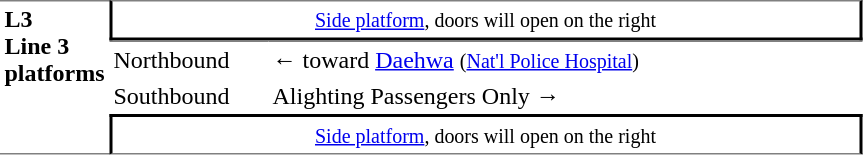<table table border=0 cellspacing=0 cellpadding=3>
<tr>
<td style="border-top:solid 1px gray;border-bottom:solid 1px gray;" width=50 rowspan=10 valign=top><strong>L3<br>Line 3 platforms</strong></td>
<td style="border-top:solid 1px gray;border-right:solid 2px black;border-left:solid 2px black;border-bottom:solid 2px black;text-align:center;" colspan=2><small><a href='#'>Side platform</a>, doors will open on the right</small></td>
</tr>
<tr>
<td style="border-bottom:solid 0px gray;border-top:solid 1px gray;" width=100>Northbound</td>
<td style="border-bottom:solid 0px gray;border-top:solid 1px gray;" width=390>←  toward <a href='#'>Daehwa</a> <small>(<a href='#'>Nat'l Police Hospital</a>)</small></td>
</tr>
<tr>
<td>Southbound</td>
<td>  Alighting Passengers Only →</td>
</tr>
<tr>
<td style="border-top:solid 2px black;border-right:solid 2px black;border-left:solid 2px black;border-bottom:solid 1px gray;text-align:center;" colspan=2><small><a href='#'>Side platform</a>, doors will open on the right</small></td>
</tr>
</table>
